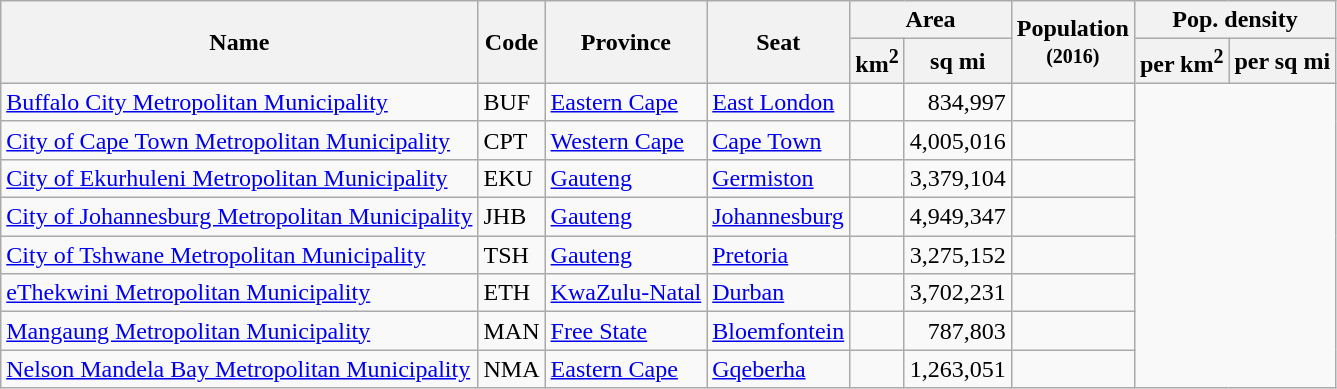<table class="wikitable sortable static-row-numbers static-row-header-text">
<tr>
<th rowspan=2>Name</th>
<th rowspan=2>Code</th>
<th rowspan=2>Province</th>
<th rowspan=2>Seat</th>
<th colspan=2>Area</th>
<th rowspan=2>Population<br><small>(2016)</small></th>
<th colspan=2>Pop. density</th>
</tr>
<tr>
<th>km<sup>2</sup></th>
<th>sq mi</th>
<th>per km<sup>2</sup></th>
<th>per sq mi</th>
</tr>
<tr>
<td><a href='#'>Buffalo City Metropolitan Municipality</a></td>
<td>BUF</td>
<td><a href='#'>Eastern Cape</a></td>
<td><a href='#'>East London</a></td>
<td></td>
<td style="text-align:right">834,997</td>
<td></td>
</tr>
<tr>
<td><a href='#'>City of Cape Town Metropolitan Municipality</a></td>
<td>CPT</td>
<td><a href='#'>Western Cape</a></td>
<td><a href='#'>Cape Town</a></td>
<td></td>
<td style="text-align:right">4,005,016</td>
<td></td>
</tr>
<tr>
<td><a href='#'>City of Ekurhuleni Metropolitan Municipality</a></td>
<td>EKU</td>
<td><a href='#'>Gauteng</a></td>
<td><a href='#'>Germiston</a></td>
<td></td>
<td style="text-align:right">3,379,104</td>
<td></td>
</tr>
<tr>
<td><a href='#'>City of Johannesburg Metropolitan Municipality</a></td>
<td>JHB</td>
<td><a href='#'>Gauteng</a></td>
<td><a href='#'>Johannesburg</a></td>
<td></td>
<td style="text-align:right">4,949,347</td>
<td></td>
</tr>
<tr>
<td><a href='#'>City of Tshwane Metropolitan Municipality</a></td>
<td>TSH</td>
<td><a href='#'>Gauteng</a></td>
<td><a href='#'>Pretoria</a></td>
<td></td>
<td style="text-align:right">3,275,152</td>
<td></td>
</tr>
<tr>
<td><a href='#'>eThekwini Metropolitan Municipality</a></td>
<td>ETH</td>
<td><a href='#'>KwaZulu-Natal</a></td>
<td><a href='#'>Durban</a></td>
<td></td>
<td style="text-align:right">3,702,231</td>
<td></td>
</tr>
<tr>
<td><a href='#'>Mangaung Metropolitan Municipality</a></td>
<td>MAN</td>
<td><a href='#'>Free State</a></td>
<td><a href='#'>Bloemfontein</a></td>
<td></td>
<td style="text-align:right">787,803</td>
<td></td>
</tr>
<tr>
<td><a href='#'>Nelson Mandela Bay Metropolitan Municipality</a></td>
<td>NMA</td>
<td><a href='#'>Eastern Cape</a></td>
<td><a href='#'>Gqeberha</a></td>
<td></td>
<td style="text-align:right">1,263,051</td>
<td></td>
</tr>
</table>
